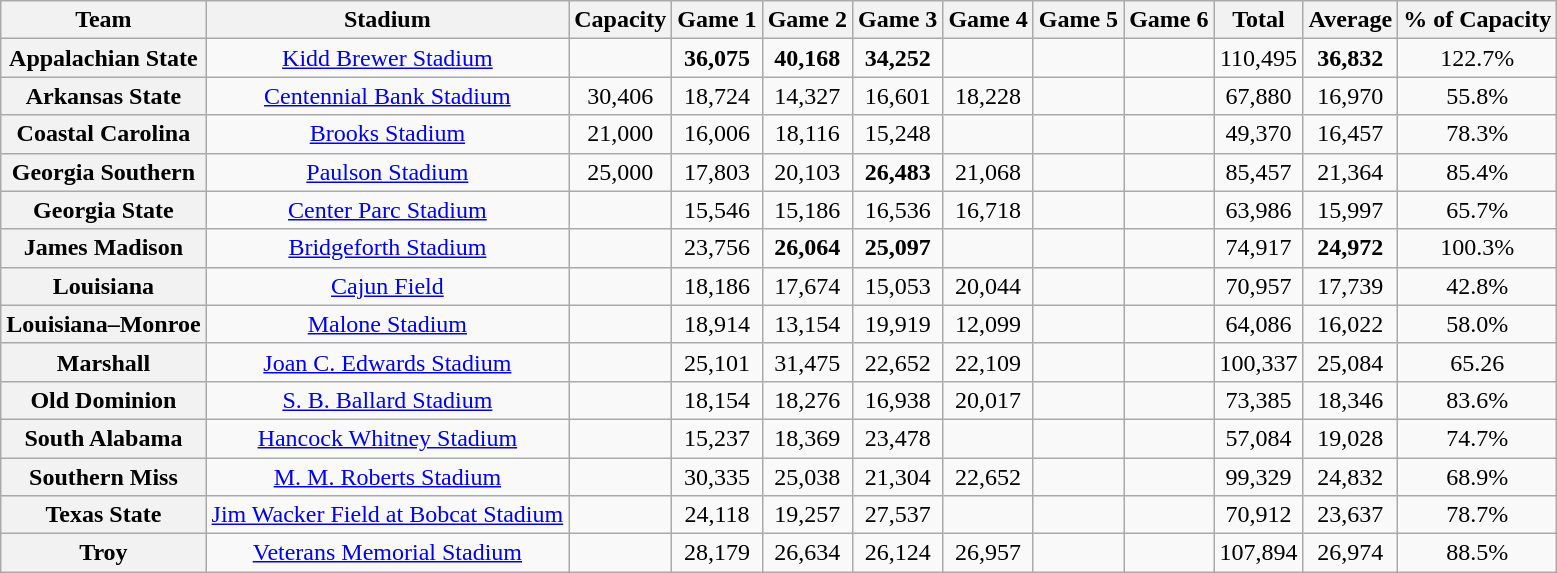<table class="wikitable sortable" style="text-align:center;">
<tr>
<th>Team</th>
<th>Stadium</th>
<th>Capacity</th>
<th>Game 1</th>
<th>Game 2</th>
<th>Game 3</th>
<th>Game 4</th>
<th>Game 5</th>
<th>Game 6</th>
<th>Total</th>
<th>Average</th>
<th>% of Capacity</th>
</tr>
<tr>
<th style=>Appalachian State</th>
<td><a href='#'>Kidd Brewer Stadium</a></td>
<td></td>
<td><strong>36,075</strong></td>
<td><strong>40,168</strong></td>
<td><strong>34,252</strong></td>
<td></td>
<td></td>
<td></td>
<td>110,495</td>
<td><strong>36,832</strong></td>
<td>122.7%</td>
</tr>
<tr>
<th style=>Arkansas State</th>
<td><a href='#'>Centennial Bank Stadium</a></td>
<td>30,406</td>
<td>18,724</td>
<td>14,327</td>
<td>16,601</td>
<td>18,228</td>
<td></td>
<td></td>
<td>67,880</td>
<td>16,970</td>
<td>55.8%</td>
</tr>
<tr>
<th style=>Coastal Carolina</th>
<td><a href='#'>Brooks Stadium</a></td>
<td>21,000</td>
<td>16,006</td>
<td>18,116</td>
<td>15,248</td>
<td></td>
<td></td>
<td></td>
<td>49,370</td>
<td>16,457</td>
<td>78.3%</td>
</tr>
<tr>
<th style=>Georgia Southern</th>
<td><a href='#'>Paulson Stadium</a></td>
<td>25,000</td>
<td>17,803</td>
<td>20,103</td>
<td><strong>26,483</strong></td>
<td>21,068</td>
<td></td>
<td></td>
<td>85,457</td>
<td>21,364</td>
<td>85.4%</td>
</tr>
<tr>
<th style=>Georgia State</th>
<td><a href='#'>Center Parc Stadium</a></td>
<td></td>
<td>15,546</td>
<td>15,186</td>
<td>16,536</td>
<td>16,718</td>
<td></td>
<td></td>
<td>63,986</td>
<td>15,997</td>
<td>65.7%</td>
</tr>
<tr>
<th style=>James Madison</th>
<td><a href='#'>Bridgeforth Stadium</a></td>
<td></td>
<td>23,756</td>
<td><strong>26,064</strong></td>
<td><strong>25,097</strong></td>
<td></td>
<td></td>
<td></td>
<td>74,917</td>
<td><strong>24,972</strong></td>
<td>100.3%</td>
</tr>
<tr>
<th style=>Louisiana</th>
<td><a href='#'>Cajun Field</a></td>
<td></td>
<td>18,186</td>
<td>17,674</td>
<td>15,053</td>
<td>20,044</td>
<td></td>
<td></td>
<td>70,957</td>
<td>17,739</td>
<td>42.8%</td>
</tr>
<tr>
<th style=>Louisiana–Monroe</th>
<td><a href='#'>Malone Stadium</a></td>
<td></td>
<td>18,914</td>
<td>13,154</td>
<td>19,919</td>
<td>12,099</td>
<td></td>
<td></td>
<td>64,086</td>
<td>16,022</td>
<td>58.0%</td>
</tr>
<tr>
<th style=>Marshall</th>
<td><a href='#'>Joan C. Edwards Stadium</a></td>
<td></td>
<td>25,101</td>
<td>31,475</td>
<td>22,652</td>
<td>22,109</td>
<td></td>
<td></td>
<td>100,337</td>
<td>25,084</td>
<td>65.26</td>
</tr>
<tr>
<th style=>Old Dominion</th>
<td><a href='#'>S. B. Ballard Stadium</a></td>
<td></td>
<td>18,154</td>
<td>18,276</td>
<td>16,938</td>
<td>20,017</td>
<td></td>
<td></td>
<td>73,385</td>
<td>18,346</td>
<td>83.6%</td>
</tr>
<tr>
<th style=>South Alabama</th>
<td><a href='#'>Hancock Whitney Stadium</a></td>
<td></td>
<td>15,237</td>
<td>18,369</td>
<td>23,478</td>
<td></td>
<td></td>
<td></td>
<td>57,084</td>
<td>19,028</td>
<td>74.7%</td>
</tr>
<tr>
<th style=>Southern Miss</th>
<td><a href='#'>M. M. Roberts Stadium</a></td>
<td></td>
<td>30,335</td>
<td>25,038</td>
<td>21,304</td>
<td>22,652</td>
<td></td>
<td></td>
<td>99,329</td>
<td>24,832</td>
<td>68.9%</td>
</tr>
<tr>
<th style=>Texas State</th>
<td><a href='#'>Jim Wacker Field at Bobcat Stadium</a></td>
<td></td>
<td>24,118</td>
<td>19,257</td>
<td>27,537</td>
<td></td>
<td></td>
<td></td>
<td>70,912</td>
<td>23,637</td>
<td>78.7%</td>
</tr>
<tr>
<th style=>Troy</th>
<td><a href='#'>Veterans Memorial Stadium</a></td>
<td></td>
<td>28,179</td>
<td>26,634</td>
<td>26,124</td>
<td>26,957</td>
<td></td>
<td></td>
<td>107,894</td>
<td>26,974</td>
<td>88.5%</td>
</tr>
</table>
